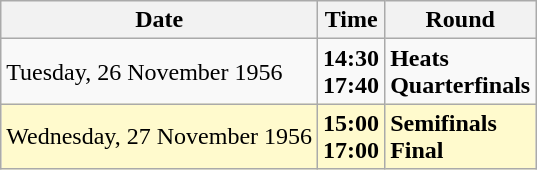<table class="wikitable">
<tr>
<th>Date</th>
<th>Time</th>
<th>Round</th>
</tr>
<tr>
<td>Tuesday, 26 November 1956</td>
<td><strong>14:30</strong><br><strong>17:40</strong></td>
<td><strong>Heats</strong><br><strong>Quarterfinals</strong></td>
</tr>
<tr style=background:lemonchiffon>
<td>Wednesday, 27 November 1956</td>
<td><strong>15:00</strong><br><strong>17:00</strong></td>
<td><strong>Semifinals</strong><br><strong>Final</strong></td>
</tr>
</table>
